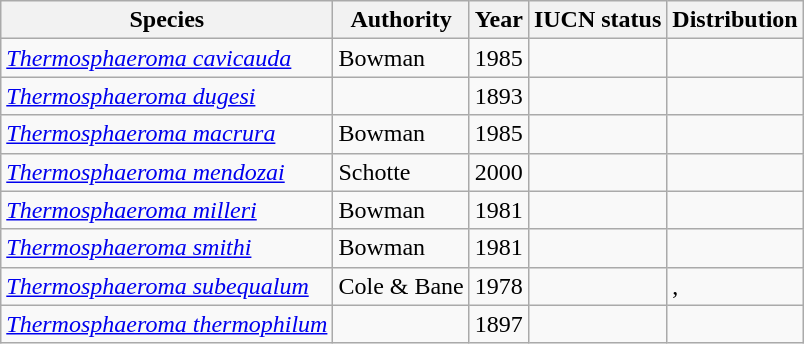<table class="wikitable sortable">
<tr>
<th>Species</th>
<th>Authority</th>
<th>Year</th>
<th>IUCN status</th>
<th>Distribution</th>
</tr>
<tr>
<td><em><a href='#'>Thermosphaeroma cavicauda</a></em></td>
<td>Bowman</td>
<td>1985</td>
<td> </td>
<td></td>
</tr>
<tr>
<td><em><a href='#'>Thermosphaeroma dugesi</a></em></td>
<td></td>
<td>1893</td>
<td> </td>
<td></td>
</tr>
<tr>
<td><em><a href='#'>Thermosphaeroma macrura</a></em></td>
<td>Bowman</td>
<td>1985</td>
<td> </td>
<td></td>
</tr>
<tr>
<td><em><a href='#'>Thermosphaeroma mendozai</a></em></td>
<td>Schotte</td>
<td>2000</td>
<td></td>
<td></td>
</tr>
<tr>
<td><em><a href='#'>Thermosphaeroma milleri</a></em></td>
<td>Bowman</td>
<td>1981</td>
<td> </td>
<td></td>
</tr>
<tr>
<td><em><a href='#'>Thermosphaeroma smithi</a></em></td>
<td>Bowman</td>
<td>1981</td>
<td> </td>
<td></td>
</tr>
<tr>
<td><em><a href='#'>Thermosphaeroma subequalum</a></em></td>
<td>Cole & Bane</td>
<td>1978</td>
<td> </td>
<td>, </td>
</tr>
<tr>
<td><em><a href='#'>Thermosphaeroma thermophilum</a></em></td>
<td></td>
<td>1897</td>
<td> </td>
<td></td>
</tr>
</table>
